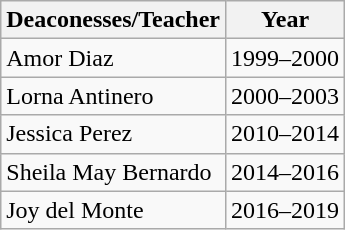<table class="wikitable">
<tr>
<th>Deaconesses/Teacher</th>
<th>Year</th>
</tr>
<tr>
<td>Amor Diaz</td>
<td>1999–2000</td>
</tr>
<tr>
<td>Lorna Antinero</td>
<td>2000–2003</td>
</tr>
<tr>
<td>Jessica Perez</td>
<td>2010–2014</td>
</tr>
<tr>
<td>Sheila May Bernardo</td>
<td>2014–2016</td>
</tr>
<tr>
<td>Joy del Monte</td>
<td>2016–2019</td>
</tr>
</table>
